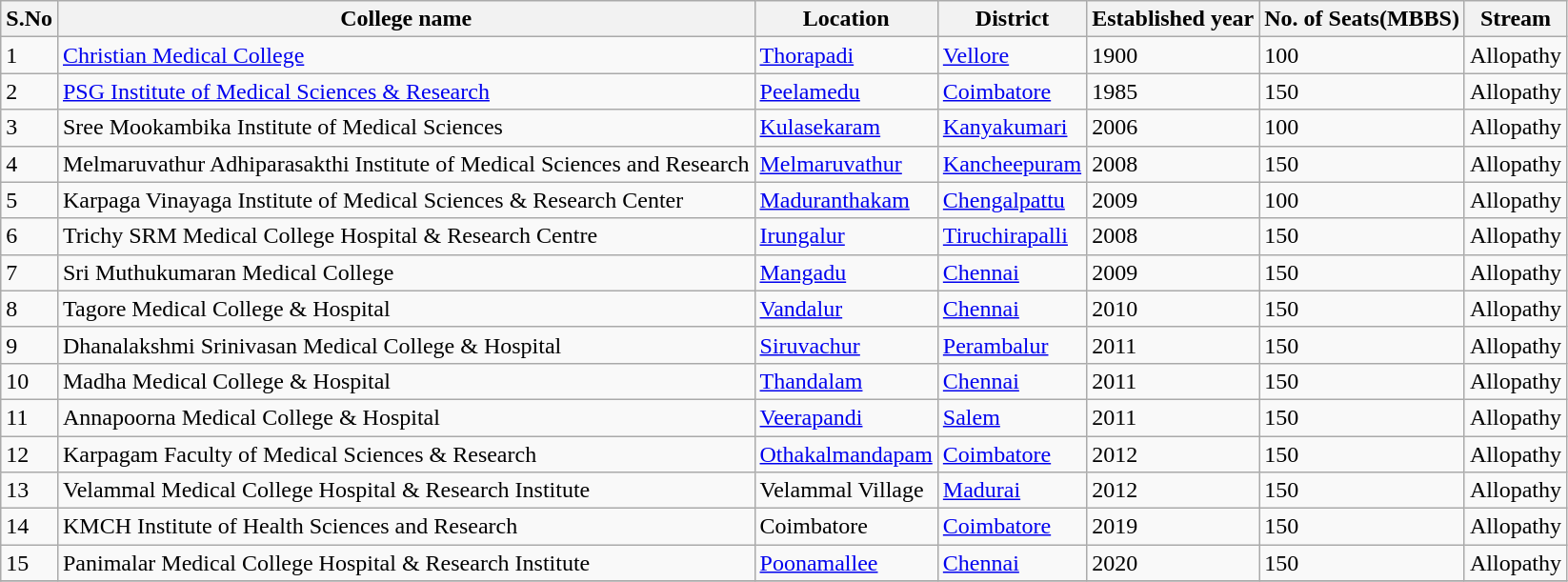<table class="wikitable sortable">
<tr>
<th>S.No</th>
<th>College name</th>
<th>Location</th>
<th>District</th>
<th>Established year</th>
<th>No. of Seats(MBBS)</th>
<th>Stream</th>
</tr>
<tr>
<td>1</td>
<td><a href='#'>Christian Medical College</a></td>
<td><a href='#'>Thorapadi</a></td>
<td><a href='#'>Vellore</a></td>
<td>1900</td>
<td>100</td>
<td>Allopathy</td>
</tr>
<tr>
<td>2</td>
<td><a href='#'>PSG Institute of Medical Sciences & Research</a></td>
<td><a href='#'>Peelamedu</a></td>
<td><a href='#'>Coimbatore</a></td>
<td>1985</td>
<td>150</td>
<td>Allopathy</td>
</tr>
<tr>
<td>3</td>
<td>Sree Mookambika Institute of Medical Sciences</td>
<td><a href='#'>Kulasekaram</a></td>
<td><a href='#'>Kanyakumari</a></td>
<td>2006</td>
<td>100</td>
<td>Allopathy</td>
</tr>
<tr>
<td>4</td>
<td>Melmaruvathur Adhiparasakthi Institute of Medical Sciences and Research</td>
<td><a href='#'>Melmaruvathur</a></td>
<td><a href='#'>Kancheepuram</a></td>
<td>2008</td>
<td>150</td>
<td>Allopathy</td>
</tr>
<tr>
<td>5</td>
<td>Karpaga Vinayaga Institute of Medical Sciences & Research Center</td>
<td><a href='#'>Maduranthakam</a></td>
<td><a href='#'>Chengalpattu</a></td>
<td>2009</td>
<td>100</td>
<td>Allopathy</td>
</tr>
<tr>
<td>6</td>
<td>Trichy SRM Medical College Hospital & Research Centre</td>
<td><a href='#'>Irungalur</a></td>
<td><a href='#'>Tiruchirapalli</a></td>
<td>2008</td>
<td>150</td>
<td>Allopathy</td>
</tr>
<tr>
<td>7</td>
<td>Sri Muthukumaran Medical College</td>
<td><a href='#'>Mangadu</a></td>
<td><a href='#'>Chennai</a></td>
<td>2009</td>
<td>150</td>
<td>Allopathy</td>
</tr>
<tr>
<td>8</td>
<td>Tagore Medical College & Hospital</td>
<td><a href='#'>Vandalur</a></td>
<td><a href='#'>Chennai</a></td>
<td>2010</td>
<td>150</td>
<td>Allopathy</td>
</tr>
<tr>
<td>9</td>
<td>Dhanalakshmi Srinivasan Medical College & Hospital</td>
<td><a href='#'>Siruvachur</a></td>
<td><a href='#'>Perambalur</a></td>
<td>2011</td>
<td>150</td>
<td>Allopathy</td>
</tr>
<tr>
<td>10</td>
<td>Madha Medical College & Hospital</td>
<td><a href='#'>Thandalam</a></td>
<td><a href='#'>Chennai</a></td>
<td>2011</td>
<td>150</td>
<td>Allopathy</td>
</tr>
<tr>
<td>11</td>
<td>Annapoorna Medical College & Hospital</td>
<td><a href='#'>Veerapandi</a></td>
<td><a href='#'>Salem</a></td>
<td>2011</td>
<td>150</td>
<td>Allopathy</td>
</tr>
<tr>
<td>12</td>
<td>Karpagam Faculty of Medical Sciences & Research</td>
<td><a href='#'>Othakalmandapam</a></td>
<td><a href='#'>Coimbatore</a></td>
<td>2012</td>
<td>150</td>
<td>Allopathy</td>
</tr>
<tr>
<td>13</td>
<td>Velammal Medical College Hospital & Research Institute</td>
<td>Velammal Village</td>
<td><a href='#'>Madurai</a></td>
<td>2012</td>
<td>150</td>
<td>Allopathy</td>
</tr>
<tr>
<td>14</td>
<td>KMCH Institute of Health Sciences and Research</td>
<td>Coimbatore</td>
<td><a href='#'>Coimbatore</a></td>
<td>2019</td>
<td>150</td>
<td>Allopathy</td>
</tr>
<tr>
<td>15</td>
<td>Panimalar Medical College Hospital & Research Institute</td>
<td><a href='#'>Poonamallee</a></td>
<td><a href='#'>Chennai</a></td>
<td>2020</td>
<td>150</td>
<td>Allopathy</td>
</tr>
<tr>
</tr>
</table>
